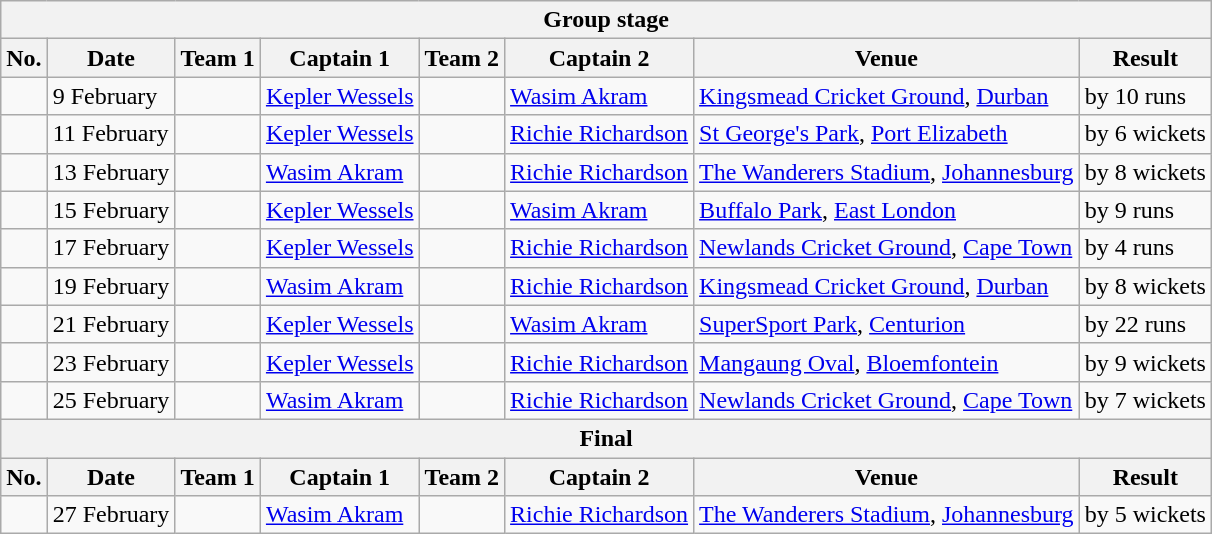<table class="wikitable">
<tr>
<th colspan="9">Group stage</th>
</tr>
<tr>
<th>No.</th>
<th>Date</th>
<th>Team 1</th>
<th>Captain 1</th>
<th>Team 2</th>
<th>Captain 2</th>
<th>Venue</th>
<th>Result</th>
</tr>
<tr>
<td></td>
<td>9 February</td>
<td></td>
<td><a href='#'>Kepler Wessels</a></td>
<td></td>
<td><a href='#'>Wasim Akram</a></td>
<td><a href='#'>Kingsmead Cricket Ground</a>, <a href='#'>Durban</a></td>
<td> by 10 runs</td>
</tr>
<tr>
<td></td>
<td>11 February</td>
<td></td>
<td><a href='#'>Kepler Wessels</a></td>
<td></td>
<td><a href='#'>Richie Richardson</a></td>
<td><a href='#'>St George's Park</a>, <a href='#'>Port Elizabeth</a></td>
<td> by 6 wickets</td>
</tr>
<tr>
<td></td>
<td>13 February</td>
<td></td>
<td><a href='#'>Wasim Akram</a></td>
<td></td>
<td><a href='#'>Richie Richardson</a></td>
<td><a href='#'>The Wanderers Stadium</a>, <a href='#'>Johannesburg</a></td>
<td> by 8 wickets</td>
</tr>
<tr>
<td></td>
<td>15 February</td>
<td></td>
<td><a href='#'>Kepler Wessels</a></td>
<td></td>
<td><a href='#'>Wasim Akram</a></td>
<td><a href='#'>Buffalo Park</a>, <a href='#'>East London</a></td>
<td> by 9 runs</td>
</tr>
<tr>
<td></td>
<td>17 February</td>
<td></td>
<td><a href='#'>Kepler Wessels</a></td>
<td></td>
<td><a href='#'>Richie Richardson</a></td>
<td><a href='#'>Newlands Cricket Ground</a>, <a href='#'>Cape Town</a></td>
<td> by 4 runs</td>
</tr>
<tr>
<td></td>
<td>19 February</td>
<td></td>
<td><a href='#'>Wasim Akram</a></td>
<td></td>
<td><a href='#'>Richie Richardson</a></td>
<td><a href='#'>Kingsmead Cricket Ground</a>, <a href='#'>Durban</a></td>
<td> by 8 wickets</td>
</tr>
<tr>
<td></td>
<td>21 February</td>
<td></td>
<td><a href='#'>Kepler Wessels</a></td>
<td></td>
<td><a href='#'>Wasim Akram</a></td>
<td><a href='#'>SuperSport Park</a>, <a href='#'>Centurion</a></td>
<td> by 22 runs</td>
</tr>
<tr>
<td></td>
<td>23 February</td>
<td></td>
<td><a href='#'>Kepler Wessels</a></td>
<td></td>
<td><a href='#'>Richie Richardson</a></td>
<td><a href='#'>Mangaung Oval</a>, <a href='#'>Bloemfontein</a></td>
<td> by 9 wickets</td>
</tr>
<tr>
<td></td>
<td>25 February</td>
<td></td>
<td><a href='#'>Wasim Akram</a></td>
<td></td>
<td><a href='#'>Richie Richardson</a></td>
<td><a href='#'>Newlands Cricket Ground</a>, <a href='#'>Cape Town</a></td>
<td> by 7 wickets</td>
</tr>
<tr>
<th colspan="9">Final</th>
</tr>
<tr>
<th>No.</th>
<th>Date</th>
<th>Team 1</th>
<th>Captain 1</th>
<th>Team 2</th>
<th>Captain 2</th>
<th>Venue</th>
<th>Result</th>
</tr>
<tr>
<td></td>
<td>27 February</td>
<td></td>
<td><a href='#'>Wasim Akram</a></td>
<td></td>
<td><a href='#'>Richie Richardson</a></td>
<td><a href='#'>The Wanderers Stadium</a>, <a href='#'>Johannesburg</a></td>
<td> by 5 wickets</td>
</tr>
</table>
